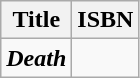<table class="wikitable sortable">
<tr>
<th>Title</th>
<th class="unsortable">ISBN</th>
</tr>
<tr>
<td><strong><em>Death</em></strong></td>
<td></td>
</tr>
</table>
